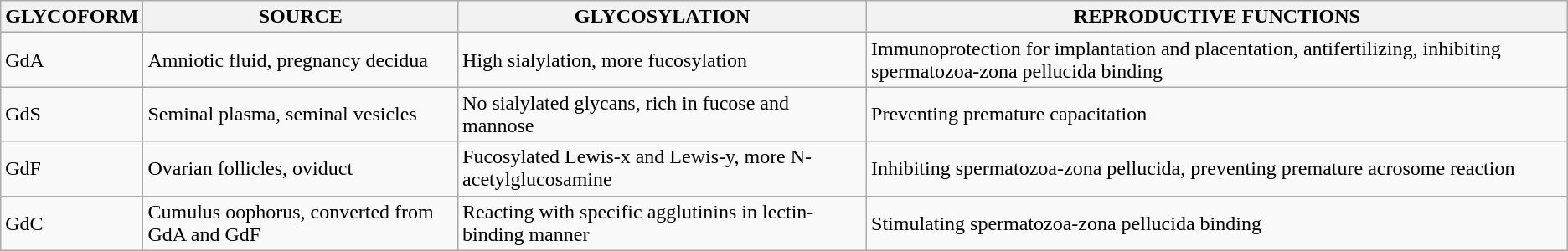<table class="wikitable" Different isoforms of glycodelin>
<tr>
<th>GLYCOFORM</th>
<th>SOURCE</th>
<th>GLYCOSYLATION</th>
<th>REPRODUCTIVE FUNCTIONS</th>
</tr>
<tr>
<td>GdA</td>
<td>Amniotic fluid, pregnancy decidua</td>
<td>High sialylation, more fucosylation</td>
<td>Immunoprotection for implantation and placentation, antifertilizing, inhibiting spermatozoa-zona pellucida binding</td>
</tr>
<tr>
<td>GdS</td>
<td>Seminal plasma, seminal vesicles</td>
<td>No sialylated glycans, rich in fucose and mannose</td>
<td>Preventing premature capacitation</td>
</tr>
<tr>
<td>GdF</td>
<td>Ovarian follicles, oviduct</td>
<td>Fucosylated Lewis-x and Lewis-y, more N-acetylglucosamine</td>
<td>Inhibiting spermatozoa-zona pellucida, preventing premature acrosome reaction</td>
</tr>
<tr>
<td>GdC</td>
<td>Cumulus oophorus, converted from GdA and GdF</td>
<td>Reacting with specific agglutinins in lectin-binding manner</td>
<td>Stimulating spermatozoa-zona pellucida binding</td>
</tr>
</table>
